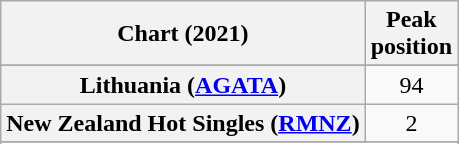<table class="wikitable sortable plainrowheaders" style="text-align:center">
<tr>
<th scope="col">Chart (2021)</th>
<th scope="col">Peak<br>position</th>
</tr>
<tr>
</tr>
<tr>
</tr>
<tr>
</tr>
<tr>
</tr>
<tr>
<th scope="row">Lithuania (<a href='#'>AGATA</a>)</th>
<td>94</td>
</tr>
<tr>
<th scope="row">New Zealand Hot Singles (<a href='#'>RMNZ</a>)</th>
<td>2</td>
</tr>
<tr>
</tr>
<tr>
</tr>
<tr>
</tr>
<tr>
</tr>
<tr>
</tr>
</table>
